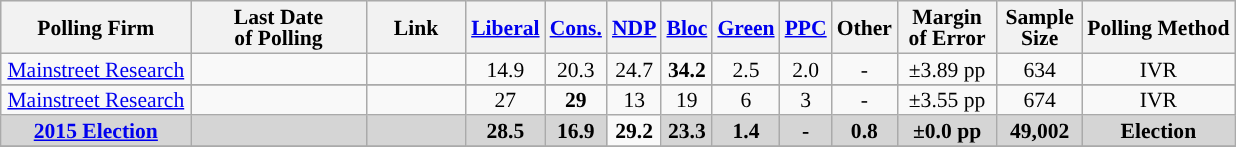<table class="wikitable sortable" style="text-align:center;font-size:90%;line-height:14px;">
<tr style="background:#e9e9e9;">
<th style="width:120px">Polling Firm</th>
<th style="width:110px">Last Date<br>of Polling</th>
<th style="width:60px" class="unsortable">Link</th>
<th style="background-color:"><strong><a href='#'>Liberal</a></strong></th>
<th style="background-color:"><strong><a href='#'>Cons.</a></strong></th>
<th style="background-color:"><strong><a href='#'>NDP</a></strong></th>
<th style="background-color:"><strong><a href='#'>Bloc</a></strong></th>
<th style="background-color:"><strong><a href='#'>Green</a></strong></th>
<th style="background-color:"><strong><a href='#'>PPC</a></strong></th>
<th style="background-color:"><strong>Other</strong></th>
<th style="width:60px;" class=unsortable>Margin<br>of Error</th>
<th style="width:50px;" class=unsortable>Sample<br>Size</th>
<th class=unsortable>Polling Method</th>
</tr>
<tr>
<td><a href='#'>Mainstreet Research</a></td>
<td></td>
<td></td>
<td>14.9</td>
<td>20.3</td>
<td>24.7</td>
<td style="background-color:"><strong>34.2</strong></td>
<td>2.5</td>
<td>2.0</td>
<td>-</td>
<td>±3.89 pp</td>
<td>634</td>
<td>IVR</td>
</tr>
<tr>
</tr>
<tr>
<td><a href='#'>Mainstreet Research</a></td>
<td></td>
<td></td>
<td>27</td>
<td><strong>29</strong></td>
<td>13</td>
<td>19</td>
<td>6</td>
<td>3</td>
<td>-</td>
<td>±3.55 pp</td>
<td>674</td>
<td>IVR</td>
</tr>
<tr>
<td style="background:#D5D5D5"><strong><a href='#'>2015 Election</a></strong></td>
<td style="background:#D5D5D5"><strong></strong></td>
<td style="background:#D5D5D5"></td>
<td style="background:#D5D5D5"><strong>28.5</strong></td>
<td style="background:#D5D5D5"><strong>16.9</strong></td>
<td><strong>29.2</strong></td>
<td style="background:#D5D5D5"><strong>23.3</strong></td>
<td style="background:#D5D5D5"><strong>1.4</strong></td>
<td style="background:#D5D5D5"><strong>-</strong></td>
<td style="background:#D5D5D5"><strong>0.8</strong></td>
<td style="background:#D5D5D5"><strong>±0.0 pp</strong></td>
<td style="background:#D5D5D5"><strong>49,002</strong></td>
<td style="background:#D5D5D5"><strong>Election</strong></td>
</tr>
<tr>
</tr>
<tr>
</tr>
</table>
